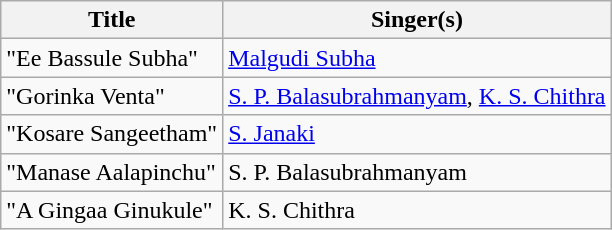<table class="wikitable">
<tr>
<th>Title</th>
<th>Singer(s)</th>
</tr>
<tr>
<td>"Ee Bassule Subha"</td>
<td><a href='#'>Malgudi Subha</a></td>
</tr>
<tr>
<td>"Gorinka Venta"</td>
<td><a href='#'>S. P. Balasubrahmanyam</a>, <a href='#'>K. S. Chithra</a></td>
</tr>
<tr>
<td>"Kosare Sangeetham"</td>
<td><a href='#'>S. Janaki</a></td>
</tr>
<tr>
<td>"Manase Aalapinchu"</td>
<td>S. P. Balasubrahmanyam</td>
</tr>
<tr>
<td>"A Gingaa Ginukule"</td>
<td>K. S. Chithra</td>
</tr>
</table>
